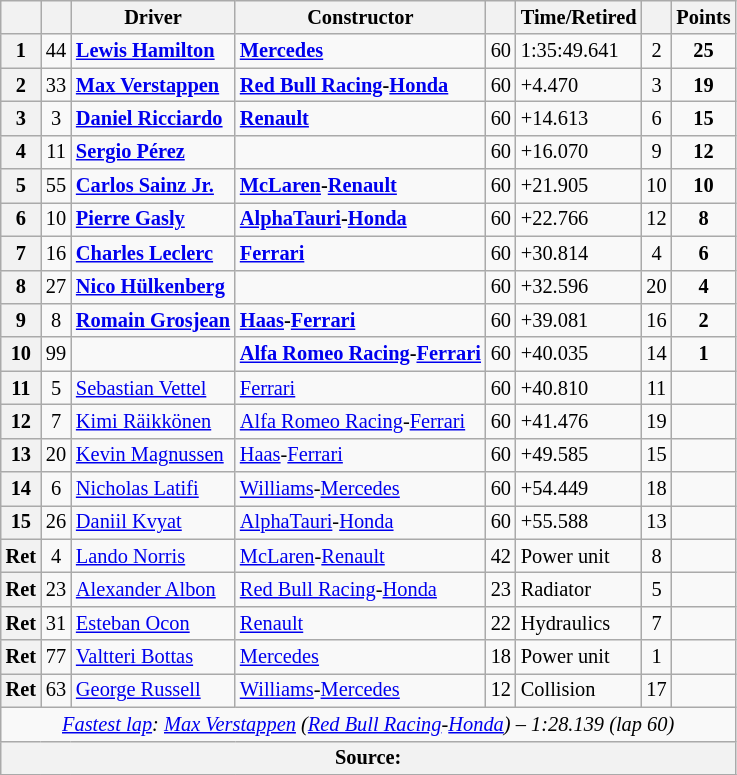<table class="wikitable sortable" style="font-size: 85%;">
<tr>
<th scope="col"></th>
<th scope="col"></th>
<th scope="col">Driver</th>
<th scope="col">Constructor</th>
<th scope="col" class="unsortable"></th>
<th scope="col" class="unsortable">Time/Retired</th>
<th scope="col"></th>
<th scope="col">Points</th>
</tr>
<tr>
<th>1</th>
<td align="center">44</td>
<td data-sort-value="ham"><strong> <a href='#'>Lewis Hamilton</a></strong></td>
<td><strong><a href='#'>Mercedes</a></strong></td>
<td>60</td>
<td>1:35:49.641</td>
<td align="center">2</td>
<td align="center"><strong>25</strong></td>
</tr>
<tr>
<th>2</th>
<td align="center">33</td>
<td data-sort-value="ver"><strong> <a href='#'>Max Verstappen</a></strong></td>
<td><strong><a href='#'>Red Bull Racing</a>-<a href='#'>Honda</a></strong></td>
<td>60</td>
<td>+4.470</td>
<td align="center">3</td>
<td align="center"><strong>19</strong></td>
</tr>
<tr>
<th>3</th>
<td align="center">3</td>
<td data-sort-value="ric"><strong> <a href='#'>Daniel Ricciardo</a></strong></td>
<td><strong><a href='#'>Renault</a></strong></td>
<td>60</td>
<td>+14.613</td>
<td align="center">6</td>
<td align="center"><strong>15</strong></td>
</tr>
<tr>
<th>4</th>
<td align="center">11</td>
<td data-sort-value="per"><strong> <a href='#'>Sergio Pérez</a></strong></td>
<td><strong></strong></td>
<td>60</td>
<td>+16.070</td>
<td align="center">9</td>
<td align="center"><strong>12</strong></td>
</tr>
<tr>
<th>5</th>
<td align="center">55</td>
<td data-sort-value="sai"><strong> <a href='#'>Carlos Sainz Jr.</a></strong></td>
<td><strong><a href='#'>McLaren</a>-<a href='#'>Renault</a></strong></td>
<td>60</td>
<td>+21.905</td>
<td align="center">10</td>
<td align="center"><strong>10</strong></td>
</tr>
<tr>
<th>6</th>
<td align="center">10</td>
<td data-sort-value="gas"><strong> <a href='#'>Pierre Gasly</a></strong></td>
<td><strong><a href='#'>AlphaTauri</a>-<a href='#'>Honda</a></strong></td>
<td>60</td>
<td>+22.766</td>
<td align="center">12</td>
<td align="center"><strong>8</strong></td>
</tr>
<tr>
<th>7</th>
<td align="center">16</td>
<td data-sort-value="lec"><strong> <a href='#'>Charles Leclerc</a></strong></td>
<td><strong><a href='#'>Ferrari</a></strong></td>
<td>60</td>
<td>+30.814</td>
<td align="center">4</td>
<td align="center"><strong>6</strong></td>
</tr>
<tr>
<th>8</th>
<td align="center">27</td>
<td data-sort-value="hul"><strong> <a href='#'>Nico Hülkenberg</a></strong></td>
<td><strong></strong></td>
<td>60</td>
<td>+32.596</td>
<td align="center">20</td>
<td align="center"><strong>4</strong></td>
</tr>
<tr>
<th>9</th>
<td align="center">8</td>
<td data-sort-value="gro"><strong> <a href='#'>Romain Grosjean</a></strong></td>
<td><strong><a href='#'>Haas</a>-<a href='#'>Ferrari</a></strong></td>
<td>60</td>
<td>+39.081</td>
<td align="center">16</td>
<td align="center"><strong>2</strong></td>
</tr>
<tr>
<th>10</th>
<td align="center">99</td>
<td data-sort-value="gio"><strong></strong></td>
<td><strong><a href='#'>Alfa Romeo Racing</a>-<a href='#'>Ferrari</a></strong></td>
<td>60</td>
<td>+40.035</td>
<td align="center">14</td>
<td align="center"><strong>1</strong></td>
</tr>
<tr>
<th>11</th>
<td align="center">5</td>
<td data-sort-value="vet"> <a href='#'>Sebastian Vettel</a></td>
<td><a href='#'>Ferrari</a></td>
<td>60</td>
<td>+40.810</td>
<td align="center">11</td>
<td></td>
</tr>
<tr>
<th>12</th>
<td align="center">7</td>
<td data-sort-value="rai"> <a href='#'>Kimi Räikkönen</a></td>
<td><a href='#'>Alfa Romeo Racing</a>-<a href='#'>Ferrari</a></td>
<td>60</td>
<td>+41.476</td>
<td align="center">19</td>
<td></td>
</tr>
<tr>
<th>13</th>
<td align="center">20</td>
<td data-sort-value="mag"> <a href='#'>Kevin Magnussen</a></td>
<td><a href='#'>Haas</a>-<a href='#'>Ferrari</a></td>
<td>60</td>
<td>+49.585</td>
<td align="center">15</td>
<td></td>
</tr>
<tr>
<th>14</th>
<td align="center">6</td>
<td data-sort-value="lat"> <a href='#'>Nicholas Latifi</a></td>
<td><a href='#'>Williams</a>-<a href='#'>Mercedes</a></td>
<td>60</td>
<td>+54.449</td>
<td align="center">18</td>
<td></td>
</tr>
<tr>
<th>15</th>
<td align="center">26</td>
<td data-sort-value="kvy"> <a href='#'>Daniil Kvyat</a></td>
<td><a href='#'>AlphaTauri</a>-<a href='#'>Honda</a></td>
<td>60</td>
<td>+55.588</td>
<td align="center">13</td>
<td></td>
</tr>
<tr>
<th data-sort-value="16">Ret</th>
<td align="center">4</td>
<td data-sort-value="nor"> <a href='#'>Lando Norris</a></td>
<td><a href='#'>McLaren</a>-<a href='#'>Renault</a></td>
<td>42</td>
<td>Power unit</td>
<td align="center">8</td>
<td></td>
</tr>
<tr>
<th data-sort-value="17">Ret</th>
<td align="center">23</td>
<td data-sort-value="alb"> <a href='#'>Alexander Albon</a></td>
<td><a href='#'>Red Bull Racing</a>-<a href='#'>Honda</a></td>
<td>23</td>
<td>Radiator</td>
<td align="center">5</td>
<td></td>
</tr>
<tr>
<th data-sort-value="18">Ret</th>
<td align="center">31</td>
<td data-sort-value="oco"> <a href='#'>Esteban Ocon</a></td>
<td><a href='#'>Renault</a></td>
<td>22</td>
<td>Hydraulics</td>
<td align="center">7</td>
<td></td>
</tr>
<tr>
<th data-sort-value="19">Ret</th>
<td align="center">77</td>
<td data-sort-value="bot"> <a href='#'>Valtteri Bottas</a></td>
<td><a href='#'>Mercedes</a></td>
<td>18</td>
<td>Power unit</td>
<td align="center">1</td>
<td></td>
</tr>
<tr>
<th data-sort-value="20">Ret</th>
<td align="center">63</td>
<td data-sort-value="rus"> <a href='#'>George Russell</a></td>
<td><a href='#'>Williams</a>-<a href='#'>Mercedes</a></td>
<td>12</td>
<td>Collision</td>
<td align="center">17</td>
<td></td>
</tr>
<tr class="sortbottom">
<td colspan="8" align="center"><em><a href='#'>Fastest lap</a>:  <a href='#'>Max Verstappen</a> (<a href='#'>Red Bull Racing</a>-<a href='#'>Honda</a>) – 1:28.139 (lap 60)</em></td>
</tr>
<tr>
<th colspan="8">Source:</th>
</tr>
<tr>
</tr>
</table>
